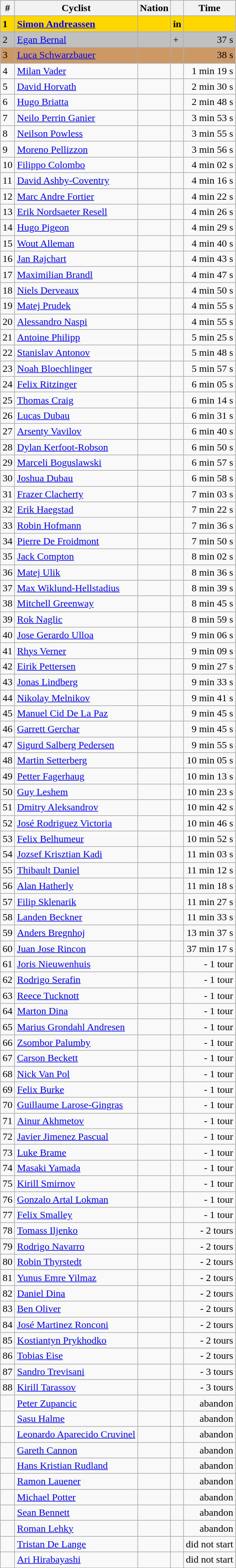<table class="wikitable">
<tr>
<th>#</th>
<th>Cyclist</th>
<th>Nation</th>
<th></th>
<th>Time</th>
</tr>
<tr bgcolor="gold">
<td><strong>1</strong></td>
<td><strong><a href='#'>Simon Andreassen</a></strong></td>
<td><strong></strong></td>
<td><strong>in </strong></td>
<td align=right><strong></strong></td>
</tr>
<tr bgcolor="silver">
<td>2</td>
<td><a href='#'>Egan Bernal</a></td>
<td></td>
<td>+</td>
<td align=right>37 s</td>
</tr>
<tr bgcolor="CC9966">
<td>3</td>
<td><a href='#'>Luca Schwarzbauer</a></td>
<td></td>
<td></td>
<td align=right>38 s</td>
</tr>
<tr>
<td>4</td>
<td><a href='#'>Milan Vader</a></td>
<td></td>
<td></td>
<td align=right>1 min 19 s</td>
</tr>
<tr>
<td>5</td>
<td><a href='#'>David Horvath</a></td>
<td></td>
<td></td>
<td align=right>2 min 30 s</td>
</tr>
<tr>
<td>6</td>
<td><a href='#'>Hugo Briatta</a></td>
<td></td>
<td></td>
<td align=right>2 min 48 s</td>
</tr>
<tr>
<td>7</td>
<td><a href='#'>Neilo Perrin Ganier</a></td>
<td></td>
<td></td>
<td align=right>3 min 53 s</td>
</tr>
<tr>
<td>8</td>
<td><a href='#'>Neilson Powless</a></td>
<td></td>
<td></td>
<td align=right>3 min 55 s</td>
</tr>
<tr>
<td>9</td>
<td><a href='#'>Moreno Pellizzon</a></td>
<td></td>
<td></td>
<td align=right>3 min 56 s</td>
</tr>
<tr>
<td>10</td>
<td><a href='#'>Filippo Colombo</a></td>
<td></td>
<td></td>
<td align=right>4 min 02 s</td>
</tr>
<tr>
<td>11</td>
<td><a href='#'>David Ashby-Coventry</a></td>
<td></td>
<td></td>
<td align=right>4 min 16 s</td>
</tr>
<tr>
<td>12</td>
<td><a href='#'>Marc Andre Fortier</a></td>
<td></td>
<td></td>
<td align=right>4 min 22 s</td>
</tr>
<tr>
<td>13</td>
<td><a href='#'>Erik Nordsaeter Resell</a></td>
<td></td>
<td></td>
<td align=right>4 min 26 s</td>
</tr>
<tr>
<td>14</td>
<td><a href='#'>Hugo Pigeon</a></td>
<td></td>
<td></td>
<td align=right>4 min 29 s</td>
</tr>
<tr>
<td>15</td>
<td><a href='#'>Wout Alleman</a></td>
<td></td>
<td></td>
<td align=right>4 min 40 s</td>
</tr>
<tr>
<td>16</td>
<td><a href='#'>Jan Rajchart</a></td>
<td></td>
<td></td>
<td align=right>4 min 43 s</td>
</tr>
<tr>
<td>17</td>
<td><a href='#'>Maximilian Brandl</a></td>
<td></td>
<td></td>
<td align=right>4 min 47 s</td>
</tr>
<tr>
<td>18</td>
<td><a href='#'>Niels Derveaux</a></td>
<td></td>
<td></td>
<td align=right>4 min 50 s</td>
</tr>
<tr>
<td>19</td>
<td><a href='#'>Matej Prudek</a></td>
<td></td>
<td></td>
<td align=right>4 min 55 s</td>
</tr>
<tr>
<td>20</td>
<td><a href='#'>Alessandro Naspi</a></td>
<td></td>
<td></td>
<td align=right>4 min 55 s</td>
</tr>
<tr>
<td>21</td>
<td><a href='#'>Antoine Philipp</a></td>
<td></td>
<td></td>
<td align=right>5 min 25 s</td>
</tr>
<tr>
<td>22</td>
<td><a href='#'>Stanislav Antonov</a></td>
<td></td>
<td></td>
<td align=right>5 min 48 s</td>
</tr>
<tr>
<td>23</td>
<td><a href='#'>Noah Bloechlinger</a></td>
<td></td>
<td></td>
<td align=right>5 min 57 s</td>
</tr>
<tr>
<td>24</td>
<td><a href='#'>Felix Ritzinger</a></td>
<td></td>
<td></td>
<td align=right>6 min 05 s</td>
</tr>
<tr>
<td>25</td>
<td><a href='#'>Thomas Craig</a></td>
<td></td>
<td></td>
<td align=right>6 min 14 s</td>
</tr>
<tr>
<td>26</td>
<td><a href='#'>Lucas Dubau</a></td>
<td></td>
<td></td>
<td align=right>6 min 31 s</td>
</tr>
<tr>
<td>27</td>
<td><a href='#'>Arsenty Vavilov</a></td>
<td></td>
<td></td>
<td align=right>6 min 40 s</td>
</tr>
<tr>
<td>28</td>
<td><a href='#'>Dylan Kerfoot-Robson</a></td>
<td></td>
<td></td>
<td align=right>6 min 50 s</td>
</tr>
<tr>
<td>29</td>
<td><a href='#'>Marceli Boguslawski</a></td>
<td></td>
<td></td>
<td align=right>6 min 57 s</td>
</tr>
<tr>
<td>30</td>
<td><a href='#'>Joshua Dubau</a></td>
<td></td>
<td></td>
<td align=right>6 min 58 s</td>
</tr>
<tr>
<td>31</td>
<td><a href='#'>Frazer Clacherty</a></td>
<td></td>
<td></td>
<td align=right>7 min 03 s</td>
</tr>
<tr>
<td>32</td>
<td><a href='#'>Erik Haegstad</a></td>
<td></td>
<td></td>
<td align=right>7 min 22 s</td>
</tr>
<tr>
<td>33</td>
<td><a href='#'>Robin Hofmann</a></td>
<td></td>
<td></td>
<td align=right>7 min 36 s</td>
</tr>
<tr>
<td>34</td>
<td><a href='#'>Pierre De Froidmont</a></td>
<td></td>
<td></td>
<td align=right>7 min 50 s</td>
</tr>
<tr>
<td>35</td>
<td><a href='#'>Jack Compton</a></td>
<td></td>
<td></td>
<td align=right>8 min 02 s</td>
</tr>
<tr>
<td>36</td>
<td><a href='#'>Matej Ulik</a></td>
<td></td>
<td></td>
<td align=right>8 min 36 s</td>
</tr>
<tr>
<td>37</td>
<td><a href='#'>Max Wiklund-Hellstadius</a></td>
<td></td>
<td></td>
<td align=right>8 min 39 s</td>
</tr>
<tr>
<td>38</td>
<td><a href='#'>Mitchell Greenway</a></td>
<td></td>
<td></td>
<td align=right>8 min 45 s</td>
</tr>
<tr>
<td>39</td>
<td><a href='#'>Rok Naglic</a></td>
<td></td>
<td></td>
<td align=right>8 min 59 s</td>
</tr>
<tr>
<td>40</td>
<td><a href='#'>Jose Gerardo Ulloa</a></td>
<td></td>
<td></td>
<td align=right>9 min 06 s</td>
</tr>
<tr>
<td>41</td>
<td><a href='#'>Rhys Verner</a></td>
<td></td>
<td></td>
<td align=right>9 min 09 s</td>
</tr>
<tr>
<td>42</td>
<td><a href='#'>Eirik Pettersen</a></td>
<td></td>
<td></td>
<td align=right>9 min 27 s</td>
</tr>
<tr>
<td>43</td>
<td><a href='#'>Jonas Lindberg</a></td>
<td></td>
<td></td>
<td align=right>9 min 33 s</td>
</tr>
<tr>
<td>44</td>
<td><a href='#'>Nikolay Melnikov</a></td>
<td></td>
<td></td>
<td align=right>9 min 41 s</td>
</tr>
<tr>
<td>45</td>
<td><a href='#'>Manuel Cid De La Paz</a></td>
<td></td>
<td></td>
<td align=right>9 min 45 s</td>
</tr>
<tr>
<td>46</td>
<td><a href='#'>Garrett Gerchar</a></td>
<td></td>
<td></td>
<td align=right>9 min 45 s</td>
</tr>
<tr>
<td>47</td>
<td><a href='#'>Sigurd Salberg Pedersen</a></td>
<td></td>
<td></td>
<td align=right>9 min 55 s</td>
</tr>
<tr>
<td>48</td>
<td><a href='#'>Martin Setterberg</a></td>
<td></td>
<td></td>
<td align=right>10 min 05 s</td>
</tr>
<tr>
<td>49</td>
<td><a href='#'>Petter Fagerhaug</a></td>
<td></td>
<td></td>
<td align=right>10 min 13 s</td>
</tr>
<tr>
<td>50</td>
<td><a href='#'>Guy Leshem</a></td>
<td></td>
<td></td>
<td align=right>10 min 23 s</td>
</tr>
<tr>
<td>51</td>
<td><a href='#'>Dmitry Aleksandrov</a></td>
<td></td>
<td></td>
<td align=right>10 min 42 s</td>
</tr>
<tr>
<td>52</td>
<td><a href='#'>José Rodriguez Victoria</a></td>
<td></td>
<td></td>
<td align=right>10 min 46 s</td>
</tr>
<tr>
<td>53</td>
<td><a href='#'>Felix Belhumeur</a></td>
<td></td>
<td></td>
<td align=right>10 min 52 s</td>
</tr>
<tr>
<td>54</td>
<td><a href='#'>Jozsef Krisztian Kadi</a></td>
<td></td>
<td></td>
<td align=right>11 min 03 s</td>
</tr>
<tr>
<td>55</td>
<td><a href='#'>Thibault Daniel</a></td>
<td></td>
<td></td>
<td align=right>11 min 12 s</td>
</tr>
<tr>
<td>56</td>
<td><a href='#'>Alan Hatherly</a></td>
<td></td>
<td></td>
<td align=right>11 min 18 s</td>
</tr>
<tr>
<td>57</td>
<td><a href='#'>Filip Sklenarik</a></td>
<td></td>
<td></td>
<td align=right>11 min 27 s</td>
</tr>
<tr>
<td>58</td>
<td><a href='#'>Landen Beckner</a></td>
<td></td>
<td></td>
<td align=right>11 min 33 s</td>
</tr>
<tr>
<td>59</td>
<td><a href='#'>Anders Bregnhoj</a></td>
<td></td>
<td></td>
<td align=right>13 min 37 s</td>
</tr>
<tr>
<td>60</td>
<td><a href='#'>Juan Jose Rincon</a></td>
<td></td>
<td></td>
<td align=right>37 min 17 s</td>
</tr>
<tr>
<td>61</td>
<td><a href='#'>Joris Nieuwenhuis</a></td>
<td></td>
<td></td>
<td align=right>- 1 tour</td>
</tr>
<tr>
<td>62</td>
<td><a href='#'>Rodrigo Serafin</a></td>
<td></td>
<td></td>
<td align=right>- 1 tour</td>
</tr>
<tr>
<td>63</td>
<td><a href='#'>Reece Tucknott</a></td>
<td></td>
<td></td>
<td align=right>- 1 tour</td>
</tr>
<tr>
<td>64</td>
<td><a href='#'>Marton Dina</a></td>
<td></td>
<td></td>
<td align=right>- 1 tour</td>
</tr>
<tr>
<td>65</td>
<td><a href='#'>Marius Grondahl Andresen</a></td>
<td></td>
<td></td>
<td align=right>- 1 tour</td>
</tr>
<tr>
<td>66</td>
<td><a href='#'>Zsombor Palumby</a></td>
<td></td>
<td></td>
<td align=right>- 1 tour</td>
</tr>
<tr>
<td>67</td>
<td><a href='#'>Carson Beckett</a></td>
<td></td>
<td></td>
<td align=right>- 1 tour</td>
</tr>
<tr>
<td>68</td>
<td><a href='#'>Nick Van Pol</a></td>
<td></td>
<td></td>
<td align=right>- 1 tour</td>
</tr>
<tr>
<td>69</td>
<td><a href='#'>Felix Burke</a></td>
<td></td>
<td></td>
<td align=right>- 1 tour</td>
</tr>
<tr>
<td>70</td>
<td><a href='#'>Guillaume Larose-Gingras</a></td>
<td></td>
<td></td>
<td align=right>- 1 tour</td>
</tr>
<tr>
<td>71</td>
<td><a href='#'>Ainur Akhmetov</a></td>
<td></td>
<td></td>
<td align=right>- 1 tour</td>
</tr>
<tr>
<td>72</td>
<td><a href='#'>Javier Jimenez Pascual</a></td>
<td></td>
<td></td>
<td align=right>- 1 tour</td>
</tr>
<tr>
<td>73</td>
<td><a href='#'>Luke Brame</a></td>
<td></td>
<td></td>
<td align=right>- 1 tour</td>
</tr>
<tr>
<td>74</td>
<td><a href='#'>Masaki Yamada</a></td>
<td></td>
<td></td>
<td align=right>- 1 tour</td>
</tr>
<tr>
<td>75</td>
<td><a href='#'>Kirill Smirnov</a></td>
<td></td>
<td></td>
<td align=right>- 1 tour</td>
</tr>
<tr>
<td>76</td>
<td><a href='#'>Gonzalo Artal Lokman</a></td>
<td></td>
<td></td>
<td align=right>- 1 tour</td>
</tr>
<tr>
<td>77</td>
<td><a href='#'>Felix Smalley</a></td>
<td></td>
<td></td>
<td align=right>- 1 tour</td>
</tr>
<tr>
<td>78</td>
<td><a href='#'>Tomass Iljenko</a></td>
<td></td>
<td></td>
<td align=right>- 2 tours</td>
</tr>
<tr>
<td>79</td>
<td><a href='#'>Rodrigo Navarro</a></td>
<td></td>
<td></td>
<td align=right>- 2 tours</td>
</tr>
<tr>
<td>80</td>
<td><a href='#'>Robin Thyrstedt</a></td>
<td></td>
<td></td>
<td align=right>- 2 tours</td>
</tr>
<tr>
<td>81</td>
<td><a href='#'>Yunus Emre Yilmaz</a></td>
<td></td>
<td></td>
<td align=right>- 2 tours</td>
</tr>
<tr>
<td>82</td>
<td><a href='#'>Daniel Dina</a></td>
<td></td>
<td></td>
<td align=right>- 2 tours</td>
</tr>
<tr>
<td>83</td>
<td><a href='#'>Ben Oliver</a></td>
<td></td>
<td></td>
<td align=right>- 2 tours</td>
</tr>
<tr>
<td>84</td>
<td><a href='#'>José Martinez Ronconi</a></td>
<td></td>
<td></td>
<td align=right>- 2 tours</td>
</tr>
<tr>
<td>85</td>
<td><a href='#'>Kostiantyn Prykhodko</a></td>
<td></td>
<td></td>
<td align=right>- 2 tours</td>
</tr>
<tr>
<td>86</td>
<td><a href='#'>Tobias Eise</a></td>
<td></td>
<td></td>
<td align=right>- 2 tours</td>
</tr>
<tr>
<td>87</td>
<td><a href='#'>Sandro Trevisani</a></td>
<td></td>
<td></td>
<td align=right>- 3 tours</td>
</tr>
<tr>
<td>88</td>
<td><a href='#'>Kirill Tarassov</a></td>
<td></td>
<td></td>
<td align=right>- 3 tours</td>
</tr>
<tr>
<td></td>
<td><a href='#'>Peter Zupancic</a></td>
<td></td>
<td></td>
<td align=right>abandon</td>
</tr>
<tr>
<td></td>
<td><a href='#'>Sasu Halme</a></td>
<td></td>
<td></td>
<td align=right>abandon</td>
</tr>
<tr>
<td></td>
<td><a href='#'>Leonardo Aparecido Cruvinel</a></td>
<td></td>
<td></td>
<td align=right>abandon</td>
</tr>
<tr>
<td></td>
<td><a href='#'>Gareth Cannon</a></td>
<td></td>
<td></td>
<td align=right>abandon</td>
</tr>
<tr>
<td></td>
<td><a href='#'>Hans Kristian Rudland</a></td>
<td></td>
<td></td>
<td align=right>abandon</td>
</tr>
<tr>
<td></td>
<td><a href='#'>Ramon Lauener</a></td>
<td></td>
<td></td>
<td align=right>abandon</td>
</tr>
<tr>
<td></td>
<td><a href='#'>Michael Potter</a></td>
<td></td>
<td></td>
<td align=right>abandon</td>
</tr>
<tr>
<td></td>
<td><a href='#'>Sean Bennett</a></td>
<td></td>
<td></td>
<td align=right>abandon</td>
</tr>
<tr>
<td></td>
<td><a href='#'>Roman Lehky</a></td>
<td></td>
<td></td>
<td align=right>abandon</td>
</tr>
<tr>
<td></td>
<td><a href='#'>Tristan De Lange</a></td>
<td></td>
<td></td>
<td align=right>did not start</td>
</tr>
<tr>
<td></td>
<td><a href='#'>Ari Hirabayashi</a></td>
<td></td>
<td></td>
<td align=right>did not start</td>
</tr>
</table>
